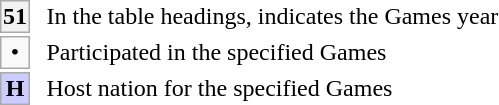<table>
<tr>
<td style="background:#f2f2f2; border:1px #aaa solid; text-align:center; width:1em"><strong>51</strong></td>
<td> </td>
<td>In the table headings, indicates the Games year</td>
</tr>
<tr>
<td style="background:#f9f9f9; border:1px #aaa solid; text-align:center; width:1em">•</td>
<td></td>
<td>Participated in the specified Games</td>
</tr>
<tr>
<td style="background:#ccccff; border:1px #aaa solid; text-align:center;"><strong>H</strong></td>
<td></td>
<td>Host nation for the specified Games</td>
</tr>
</table>
